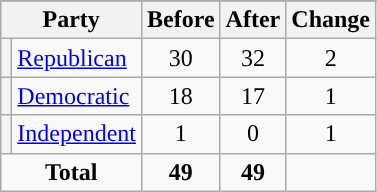<table class="wikitable" style="text-align:center;">
<tr>
</tr>
<tr>
<th colspan=2>Party</th>
<th>Before</th>
<th>After</th>
<th>Change</th>
</tr>
<tr>
<th style="background-color:"></th>
<td style="text-align:left;"><a href='#'>Republican</a></td>
<td>30</td>
<td>32</td>
<td> 2</td>
</tr>
<tr>
<th style="background-color:"></th>
<td style="text-align:left;"><a href='#'>Democratic</a></td>
<td>18</td>
<td>17</td>
<td> 1</td>
</tr>
<tr>
<th style="background-color:"></th>
<td style="text-align:left;"><a href='#'>Independent</a></td>
<td>1</td>
<td>0</td>
<td> 1</td>
</tr>
<tr>
<td colspan=2><strong>Total</strong></td>
<td><strong>49</strong></td>
<td><strong>49</strong></td>
<td></td>
</tr>
</table>
